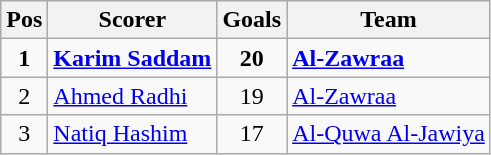<table class="wikitable">
<tr>
<th>Pos</th>
<th>Scorer</th>
<th>Goals</th>
<th>Team</th>
</tr>
<tr>
<td align=center><strong>1</strong></td>
<td><strong><a href='#'>Karim Saddam</a></strong></td>
<td align=center><strong>20</strong></td>
<td><strong><a href='#'>Al-Zawraa</a></strong></td>
</tr>
<tr>
<td align=center>2</td>
<td><a href='#'>Ahmed Radhi</a></td>
<td align=center>19</td>
<td><a href='#'>Al-Zawraa</a></td>
</tr>
<tr>
<td align=center>3</td>
<td><a href='#'>Natiq Hashim</a></td>
<td align=center>17</td>
<td><a href='#'>Al-Quwa Al-Jawiya</a></td>
</tr>
</table>
